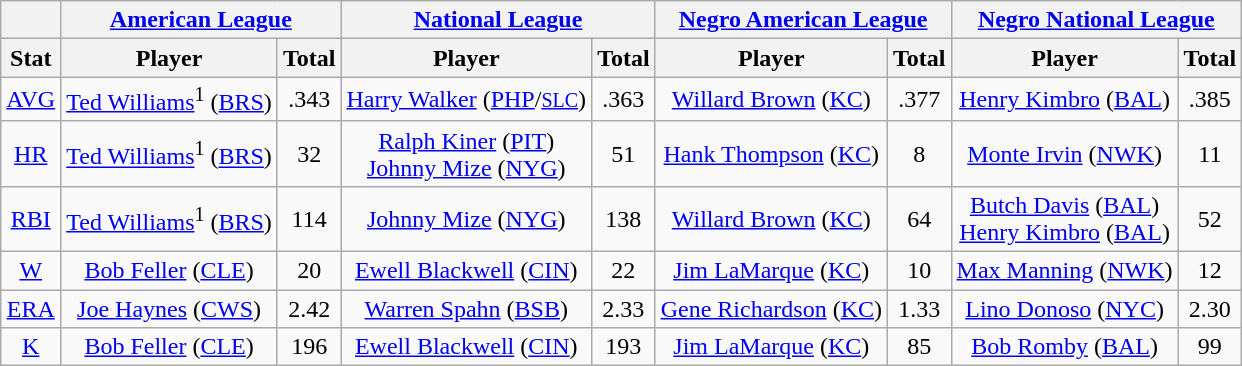<table class="wikitable" style="text-align:center;">
<tr>
<th></th>
<th colspan="2"><a href='#'>American League</a></th>
<th colspan="2"><a href='#'>National League</a></th>
<th colspan="2"><a href='#'>Negro American League</a></th>
<th colspan="2"><a href='#'>Negro National League</a></th>
</tr>
<tr>
<th>Stat</th>
<th>Player</th>
<th>Total</th>
<th>Player</th>
<th>Total</th>
<th>Player</th>
<th>Total</th>
<th>Player</th>
<th>Total</th>
</tr>
<tr>
<td><a href='#'>AVG</a></td>
<td><a href='#'>Ted Williams</a><sup>1</sup> (<a href='#'>BRS</a>)</td>
<td>.343</td>
<td><a href='#'>Harry Walker</a> (<a href='#'>PHP</a>/<small><a href='#'>SLC</a></small>)</td>
<td>.363</td>
<td><a href='#'>Willard Brown</a> (<a href='#'>KC</a>)</td>
<td>.377</td>
<td><a href='#'>Henry Kimbro</a> (<a href='#'>BAL</a>)</td>
<td>.385</td>
</tr>
<tr>
<td><a href='#'>HR</a></td>
<td><a href='#'>Ted Williams</a><sup>1</sup> (<a href='#'>BRS</a>)</td>
<td>32</td>
<td><a href='#'>Ralph Kiner</a> (<a href='#'>PIT</a>)<br><a href='#'>Johnny Mize</a> (<a href='#'>NYG</a>)</td>
<td>51</td>
<td><a href='#'>Hank Thompson</a> (<a href='#'>KC</a>)</td>
<td>8</td>
<td><a href='#'>Monte Irvin</a> (<a href='#'>NWK</a>)</td>
<td>11</td>
</tr>
<tr>
<td><a href='#'>RBI</a></td>
<td><a href='#'>Ted Williams</a><sup>1</sup> (<a href='#'>BRS</a>)</td>
<td>114</td>
<td><a href='#'>Johnny Mize</a> (<a href='#'>NYG</a>)</td>
<td>138</td>
<td><a href='#'>Willard Brown</a> (<a href='#'>KC</a>)</td>
<td>64</td>
<td><a href='#'>Butch Davis</a> (<a href='#'>BAL</a>)<br><a href='#'>Henry Kimbro</a> (<a href='#'>BAL</a>)</td>
<td>52</td>
</tr>
<tr>
<td><a href='#'>W</a></td>
<td><a href='#'>Bob Feller</a> (<a href='#'>CLE</a>)</td>
<td>20</td>
<td><a href='#'>Ewell Blackwell</a> (<a href='#'>CIN</a>)</td>
<td>22</td>
<td><a href='#'>Jim LaMarque</a> (<a href='#'>KC</a>)</td>
<td>10</td>
<td><a href='#'>Max Manning</a> (<a href='#'>NWK</a>)</td>
<td>12</td>
</tr>
<tr>
<td><a href='#'>ERA</a></td>
<td><a href='#'>Joe Haynes</a> (<a href='#'>CWS</a>)</td>
<td>2.42</td>
<td><a href='#'>Warren Spahn</a> (<a href='#'>BSB</a>)</td>
<td>2.33</td>
<td><a href='#'>Gene Richardson</a> (<a href='#'>KC</a>)</td>
<td>1.33</td>
<td><a href='#'>Lino Donoso</a> (<a href='#'>NYC</a>)</td>
<td>2.30</td>
</tr>
<tr>
<td><a href='#'>K</a></td>
<td><a href='#'>Bob Feller</a> (<a href='#'>CLE</a>)</td>
<td>196</td>
<td><a href='#'>Ewell Blackwell</a> (<a href='#'>CIN</a>)</td>
<td>193</td>
<td><a href='#'>Jim LaMarque</a> (<a href='#'>KC</a>)</td>
<td>85</td>
<td><a href='#'>Bob Romby</a> (<a href='#'>BAL</a>)</td>
<td>99</td>
</tr>
</table>
